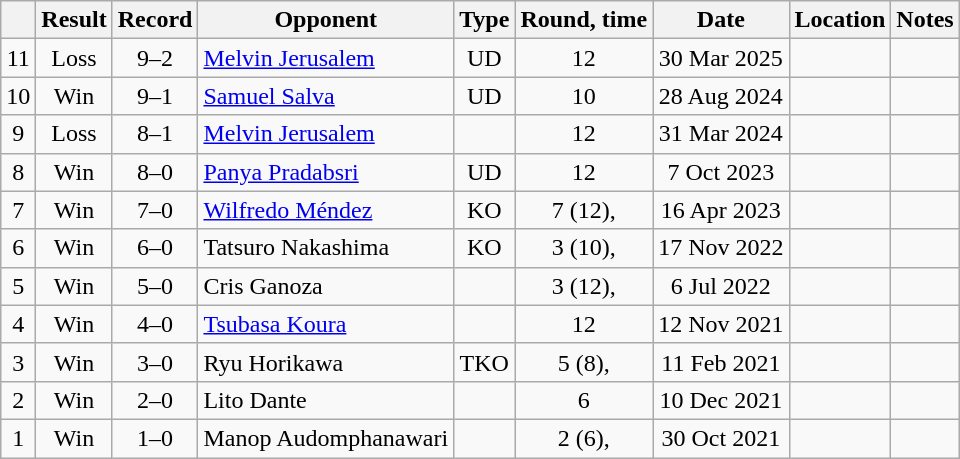<table class=wikitable style=text-align:center>
<tr>
<th></th>
<th>Result</th>
<th>Record</th>
<th>Opponent</th>
<th>Type</th>
<th>Round, time</th>
<th>Date</th>
<th>Location</th>
<th>Notes</th>
</tr>
<tr>
<td>11</td>
<td>Loss</td>
<td>9–2</td>
<td align=left><a href='#'>Melvin Jerusalem</a></td>
<td>UD</td>
<td>12</td>
<td>30 Mar 2025</td>
<td align=left></td>
<td align=left></td>
</tr>
<tr>
<td>10</td>
<td>Win</td>
<td>9–1</td>
<td align=left><a href='#'>Samuel Salva</a></td>
<td>UD</td>
<td>10</td>
<td>28 Aug 2024</td>
<td align=left></td>
<td align=left></td>
</tr>
<tr>
<td>9</td>
<td>Loss</td>
<td>8–1</td>
<td align=left><a href='#'>Melvin Jerusalem</a></td>
<td></td>
<td>12</td>
<td>31 Mar 2024</td>
<td align=left></td>
<td align=left></td>
</tr>
<tr>
<td>8</td>
<td>Win</td>
<td>8–0</td>
<td align=left><a href='#'>Panya Pradabsri</a></td>
<td>UD</td>
<td>12</td>
<td>7 Oct 2023</td>
<td align=left></td>
<td align=left></td>
</tr>
<tr>
<td>7</td>
<td>Win</td>
<td>7–0</td>
<td align=left><a href='#'>Wilfredo Méndez</a></td>
<td>KO</td>
<td>7 (12), </td>
<td>16 Apr 2023</td>
<td align=left></td>
<td align=left></td>
</tr>
<tr>
<td>6</td>
<td>Win</td>
<td>6–0</td>
<td align=left>Tatsuro Nakashima</td>
<td>KO</td>
<td>3 (10), </td>
<td>17 Nov 2022</td>
<td align=left></td>
<td align=left></td>
</tr>
<tr>
<td>5</td>
<td>Win</td>
<td>5–0</td>
<td align=left>Cris Ganoza</td>
<td></td>
<td>3 (12), </td>
<td>6 Jul 2022</td>
<td align=left></td>
<td align=left></td>
</tr>
<tr>
<td>4</td>
<td>Win</td>
<td>4–0</td>
<td align=left><a href='#'>Tsubasa Koura</a></td>
<td></td>
<td>12</td>
<td>12 Nov 2021</td>
<td align=left></td>
<td align=left></td>
</tr>
<tr>
<td>3</td>
<td>Win</td>
<td>3–0</td>
<td align=left>Ryu Horikawa</td>
<td>TKO</td>
<td>5 (8), </td>
<td>11 Feb 2021</td>
<td align=left></td>
<td align=left></td>
</tr>
<tr>
<td>2</td>
<td>Win</td>
<td>2–0</td>
<td align=left>Lito Dante</td>
<td></td>
<td>6</td>
<td>10 Dec 2021</td>
<td align=left></td>
<td align=left></td>
</tr>
<tr>
<td>1</td>
<td>Win</td>
<td>1–0</td>
<td align=left>Manop Audomphanawari</td>
<td></td>
<td>2 (6), </td>
<td>30 Oct 2021</td>
<td align=left></td>
<td align=left></td>
</tr>
</table>
